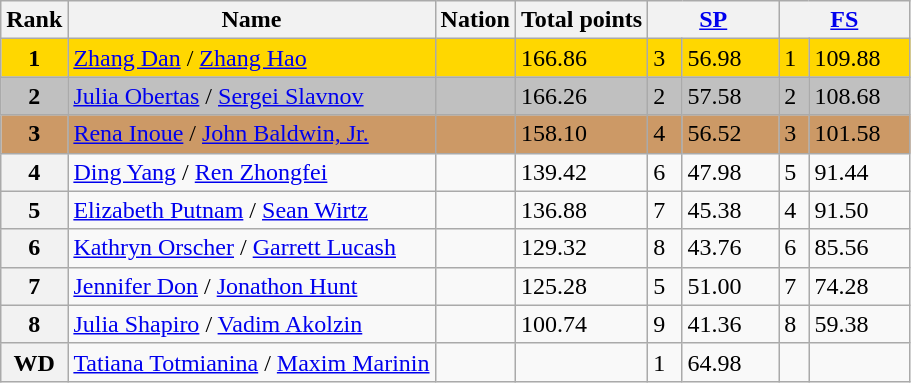<table class="wikitable">
<tr>
<th>Rank</th>
<th>Name</th>
<th>Nation</th>
<th>Total points</th>
<th colspan="2" width="80px"><a href='#'>SP</a></th>
<th colspan="2" width="80px"><a href='#'>FS</a></th>
</tr>
<tr bgcolor="gold">
<td align="center"><strong>1</strong></td>
<td><a href='#'>Zhang Dan</a> / <a href='#'>Zhang Hao</a></td>
<td></td>
<td>166.86</td>
<td>3</td>
<td>56.98</td>
<td>1</td>
<td>109.88</td>
</tr>
<tr bgcolor="silver">
<td align="center"><strong>2</strong></td>
<td><a href='#'>Julia Obertas</a> / <a href='#'>Sergei Slavnov</a></td>
<td></td>
<td>166.26</td>
<td>2</td>
<td>57.58</td>
<td>2</td>
<td>108.68</td>
</tr>
<tr bgcolor="cc9966">
<td align="center"><strong>3</strong></td>
<td><a href='#'>Rena Inoue</a> / <a href='#'>John Baldwin, Jr.</a></td>
<td></td>
<td>158.10</td>
<td>4</td>
<td>56.52</td>
<td>3</td>
<td>101.58</td>
</tr>
<tr>
<th>4</th>
<td><a href='#'>Ding Yang</a> / <a href='#'>Ren Zhongfei</a></td>
<td></td>
<td>139.42</td>
<td>6</td>
<td>47.98</td>
<td>5</td>
<td>91.44</td>
</tr>
<tr>
<th>5</th>
<td><a href='#'>Elizabeth Putnam</a> / <a href='#'>Sean Wirtz</a></td>
<td></td>
<td>136.88</td>
<td>7</td>
<td>45.38</td>
<td>4</td>
<td>91.50</td>
</tr>
<tr>
<th>6</th>
<td><a href='#'>Kathryn Orscher</a> / <a href='#'>Garrett Lucash</a></td>
<td></td>
<td>129.32</td>
<td>8</td>
<td>43.76</td>
<td>6</td>
<td>85.56</td>
</tr>
<tr>
<th>7</th>
<td><a href='#'>Jennifer Don</a> / <a href='#'>Jonathon Hunt</a></td>
<td></td>
<td>125.28</td>
<td>5</td>
<td>51.00</td>
<td>7</td>
<td>74.28</td>
</tr>
<tr>
<th>8</th>
<td><a href='#'>Julia Shapiro</a> / <a href='#'>Vadim Akolzin</a></td>
<td></td>
<td>100.74</td>
<td>9</td>
<td>41.36</td>
<td>8</td>
<td>59.38</td>
</tr>
<tr>
<th>WD</th>
<td><a href='#'>Tatiana Totmianina</a> / <a href='#'>Maxim Marinin</a></td>
<td></td>
<td></td>
<td>1</td>
<td>64.98</td>
<td></td>
<td></td>
</tr>
</table>
